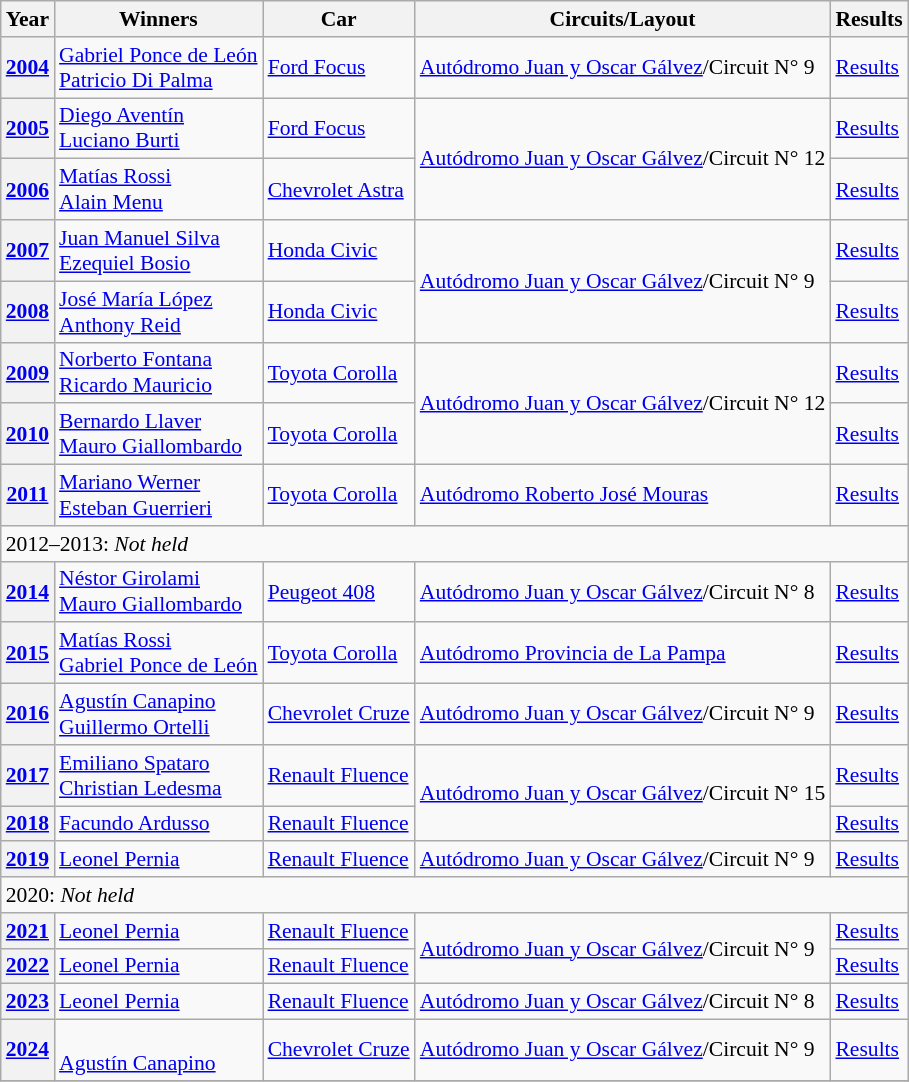<table class="wikitable" style="font-size: 90%;">
<tr>
<th>Year</th>
<th>Winners</th>
<th>Car</th>
<th>Circuits/Layout</th>
<th>Results</th>
</tr>
<tr>
<th><a href='#'>2004</a></th>
<td> <a href='#'>Gabriel Ponce de León</a><br> <a href='#'>Patricio Di Palma</a></td>
<td><a href='#'>Ford Focus</a></td>
<td><a href='#'>Autódromo Juan y Oscar Gálvez</a>/Circuit N° 9</td>
<td><a href='#'>Results</a></td>
</tr>
<tr>
<th><a href='#'>2005</a></th>
<td> <a href='#'>Diego Aventín</a><br> <a href='#'>Luciano Burti</a></td>
<td><a href='#'>Ford Focus</a></td>
<td rowspan="2"><a href='#'>Autódromo Juan y Oscar Gálvez</a>/Circuit N° 12</td>
<td><a href='#'>Results</a></td>
</tr>
<tr>
<th><a href='#'>2006</a></th>
<td> <a href='#'>Matías Rossi</a><br> <a href='#'>Alain Menu</a></td>
<td><a href='#'>Chevrolet Astra</a></td>
<td><a href='#'>Results</a></td>
</tr>
<tr>
<th><a href='#'>2007</a></th>
<td> <a href='#'>Juan Manuel Silva</a><br> <a href='#'>Ezequiel Bosio</a></td>
<td><a href='#'>Honda Civic</a></td>
<td rowspan="2"><a href='#'>Autódromo Juan y Oscar Gálvez</a>/Circuit N° 9</td>
<td><a href='#'>Results</a></td>
</tr>
<tr>
<th><a href='#'>2008</a></th>
<td> <a href='#'>José María López</a><br> <a href='#'>Anthony Reid</a></td>
<td><a href='#'>Honda Civic</a></td>
<td><a href='#'>Results</a></td>
</tr>
<tr>
<th><a href='#'>2009</a></th>
<td> <a href='#'>Norberto Fontana</a><br> <a href='#'>Ricardo Mauricio</a></td>
<td><a href='#'>Toyota Corolla</a></td>
<td rowspan="2"><a href='#'>Autódromo Juan y Oscar Gálvez</a>/Circuit N° 12</td>
<td><a href='#'>Results</a></td>
</tr>
<tr>
<th><a href='#'>2010</a></th>
<td> <a href='#'>Bernardo Llaver</a><br> <a href='#'>Mauro Giallombardo</a></td>
<td><a href='#'>Toyota Corolla</a></td>
<td><a href='#'>Results</a></td>
</tr>
<tr>
<th><a href='#'>2011</a></th>
<td> <a href='#'>Mariano Werner</a><br> <a href='#'>Esteban Guerrieri</a></td>
<td><a href='#'>Toyota Corolla</a></td>
<td><a href='#'>Autódromo Roberto José Mouras</a></td>
<td><a href='#'>Results</a></td>
</tr>
<tr>
<td colspan=5>2012–2013: <em>Not held</em></td>
</tr>
<tr>
<th><a href='#'>2014</a></th>
<td> <a href='#'>Néstor Girolami</a><br> <a href='#'>Mauro Giallombardo</a></td>
<td><a href='#'>Peugeot 408</a></td>
<td><a href='#'>Autódromo Juan y Oscar Gálvez</a>/Circuit N° 8</td>
<td><a href='#'>Results</a></td>
</tr>
<tr>
<th><a href='#'>2015</a></th>
<td> <a href='#'>Matías Rossi</a><br> <a href='#'>Gabriel Ponce de León</a></td>
<td><a href='#'>Toyota Corolla</a></td>
<td><a href='#'>Autódromo Provincia de La Pampa</a></td>
<td><a href='#'>Results</a></td>
</tr>
<tr>
<th><a href='#'>2016</a></th>
<td> <a href='#'>Agustín Canapino</a><br> <a href='#'>Guillermo Ortelli</a></td>
<td><a href='#'>Chevrolet Cruze</a></td>
<td><a href='#'>Autódromo Juan y Oscar Gálvez</a>/Circuit N° 9</td>
<td><a href='#'>Results</a></td>
</tr>
<tr>
<th><a href='#'>2017</a></th>
<td> <a href='#'>Emiliano Spataro</a><br> <a href='#'>Christian Ledesma</a></td>
<td><a href='#'>Renault Fluence</a></td>
<td rowspan="2"><a href='#'>Autódromo Juan y Oscar Gálvez</a>/Circuit N° 15</td>
<td><a href='#'>Results</a></td>
</tr>
<tr>
<th><a href='#'>2018</a></th>
<td> <a href='#'>Facundo Ardusso</a><br> </td>
<td><a href='#'>Renault Fluence</a></td>
<td><a href='#'>Results</a></td>
</tr>
<tr>
<th><a href='#'>2019</a></th>
<td> <a href='#'>Leonel Pernia</a><br> </td>
<td><a href='#'>Renault Fluence</a></td>
<td><a href='#'>Autódromo Juan y Oscar Gálvez</a>/Circuit N° 9</td>
<td><a href='#'>Results</a></td>
</tr>
<tr>
<td colspan=5>2020: <em>Not held</em></td>
</tr>
<tr>
<th><a href='#'>2021</a></th>
<td> <a href='#'>Leonel Pernia</a><br> </td>
<td><a href='#'>Renault Fluence</a></td>
<td rowspan="2"><a href='#'>Autódromo Juan y Oscar Gálvez</a>/Circuit N° 9</td>
<td><a href='#'>Results</a></td>
</tr>
<tr>
<th><a href='#'>2022</a></th>
<td> <a href='#'>Leonel Pernia</a><br> </td>
<td><a href='#'>Renault Fluence</a></td>
<td><a href='#'>Results</a></td>
</tr>
<tr>
<th><a href='#'>2023</a></th>
<td> <a href='#'>Leonel Pernia</a><br> </td>
<td><a href='#'>Renault Fluence</a></td>
<td><a href='#'>Autódromo Juan y Oscar Gálvez</a>/Circuit N° 8</td>
<td><a href='#'>Results</a></td>
</tr>
<tr>
<th><a href='#'>2024</a></th>
<td> <br> <a href='#'>Agustín Canapino</a></td>
<td><a href='#'>Chevrolet Cruze</a></td>
<td><a href='#'>Autódromo Juan y Oscar Gálvez</a>/Circuit N° 9</td>
<td><a href='#'>Results</a></td>
</tr>
<tr>
</tr>
</table>
